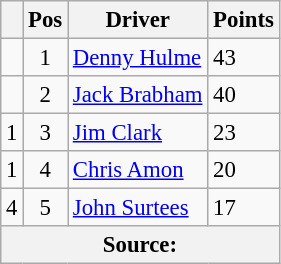<table class="wikitable" style="font-size: 95%;">
<tr>
<th></th>
<th>Pos</th>
<th>Driver</th>
<th>Points</th>
</tr>
<tr>
<td align="left"></td>
<td align="center">1</td>
<td> <a href='#'>Denny Hulme</a></td>
<td align="left">43</td>
</tr>
<tr>
<td align="left"></td>
<td align="center">2</td>
<td> <a href='#'>Jack Brabham</a></td>
<td align="left">40</td>
</tr>
<tr>
<td align="left"> 1</td>
<td align="center">3</td>
<td> <a href='#'>Jim Clark</a></td>
<td align="left">23</td>
</tr>
<tr>
<td align="left"> 1</td>
<td align="center">4</td>
<td> <a href='#'>Chris Amon</a></td>
<td align="left">20</td>
</tr>
<tr>
<td align="left"> 4</td>
<td align="center">5</td>
<td> <a href='#'>John Surtees</a></td>
<td align="left">17</td>
</tr>
<tr>
<th colspan=4>Source: </th>
</tr>
</table>
